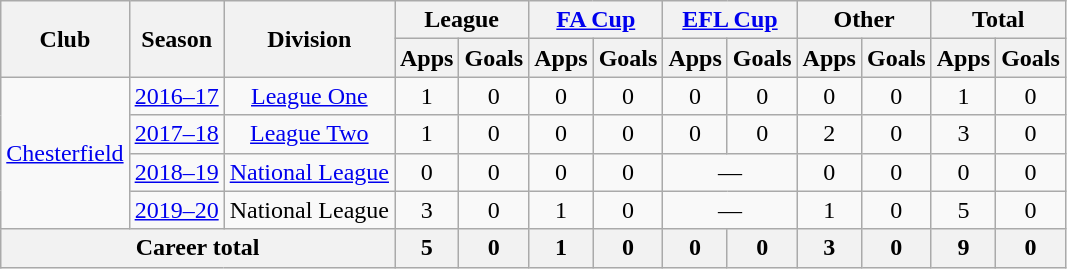<table class="wikitable" style="text-align:center;">
<tr>
<th rowspan="2">Club</th>
<th rowspan="2">Season</th>
<th rowspan="2">Division</th>
<th colspan="2">League</th>
<th colspan="2"><a href='#'>FA Cup</a></th>
<th colspan="2"><a href='#'>EFL Cup</a></th>
<th colspan="2">Other</th>
<th colspan="2">Total</th>
</tr>
<tr>
<th>Apps</th>
<th>Goals</th>
<th>Apps</th>
<th>Goals</th>
<th>Apps</th>
<th>Goals</th>
<th>Apps</th>
<th>Goals</th>
<th>Apps</th>
<th>Goals</th>
</tr>
<tr>
<td rowspan=4><a href='#'>Chesterfield</a></td>
<td><a href='#'>2016–17</a></td>
<td><a href='#'>League One</a></td>
<td>1</td>
<td>0</td>
<td>0</td>
<td>0</td>
<td>0</td>
<td>0</td>
<td>0</td>
<td>0</td>
<td>1</td>
<td>0</td>
</tr>
<tr>
<td><a href='#'>2017–18</a></td>
<td><a href='#'>League Two</a></td>
<td>1</td>
<td>0</td>
<td>0</td>
<td>0</td>
<td>0</td>
<td>0</td>
<td>2</td>
<td>0</td>
<td>3</td>
<td>0</td>
</tr>
<tr>
<td><a href='#'>2018–19</a></td>
<td><a href='#'>National League</a></td>
<td>0</td>
<td>0</td>
<td>0</td>
<td>0</td>
<td colspan="2">—</td>
<td>0</td>
<td>0</td>
<td>0</td>
<td>0</td>
</tr>
<tr>
<td><a href='#'>2019–20</a></td>
<td>National League</td>
<td>3</td>
<td>0</td>
<td>1</td>
<td>0</td>
<td colspan="2">—</td>
<td>1</td>
<td>0</td>
<td>5</td>
<td>0</td>
</tr>
<tr>
<th colspan="3">Career total</th>
<th>5</th>
<th>0</th>
<th>1</th>
<th>0</th>
<th>0</th>
<th>0</th>
<th>3</th>
<th>0</th>
<th>9</th>
<th>0</th>
</tr>
</table>
